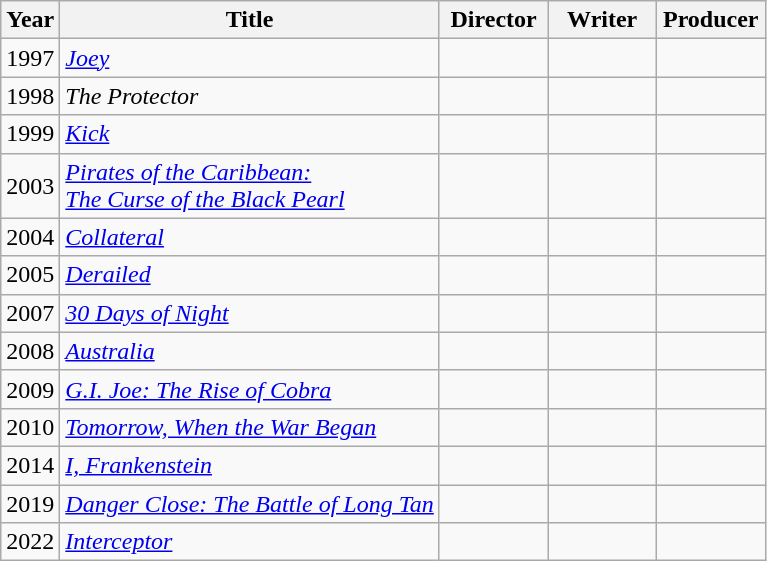<table class="wikitable">
<tr>
<th>Year</th>
<th>Title</th>
<th width="65">Director</th>
<th width="65">Writer</th>
<th width="65">Producer</th>
</tr>
<tr>
<td>1997</td>
<td><em><a href='#'>Joey</a></em></td>
<td></td>
<td></td>
<td></td>
</tr>
<tr>
<td>1998</td>
<td><em>The Protector</em></td>
<td></td>
<td></td>
<td></td>
</tr>
<tr>
<td>1999</td>
<td><em><a href='#'>Kick</a></em></td>
<td></td>
<td></td>
<td></td>
</tr>
<tr>
<td>2003</td>
<td><em><a href='#'>Pirates of the Caribbean:<br>The Curse of the Black Pearl</a></em></td>
<td></td>
<td></td>
<td></td>
</tr>
<tr>
<td>2004</td>
<td><em><a href='#'>Collateral</a></em></td>
<td></td>
<td></td>
<td></td>
</tr>
<tr>
<td>2005</td>
<td><em><a href='#'>Derailed</a></em></td>
<td></td>
<td></td>
<td></td>
</tr>
<tr>
<td>2007</td>
<td><em><a href='#'>30 Days of Night</a></em></td>
<td></td>
<td></td>
<td></td>
</tr>
<tr>
<td>2008</td>
<td><em><a href='#'>Australia</a></em></td>
<td></td>
<td></td>
<td></td>
</tr>
<tr>
<td>2009</td>
<td><em><a href='#'>G.I. Joe: The Rise of Cobra</a></em></td>
<td></td>
<td></td>
<td></td>
</tr>
<tr>
<td>2010</td>
<td><em><a href='#'>Tomorrow, When the War Began</a></em></td>
<td></td>
<td></td>
<td></td>
</tr>
<tr>
<td>2014</td>
<td><em><a href='#'>I, Frankenstein</a></em></td>
<td></td>
<td></td>
<td></td>
</tr>
<tr>
<td>2019</td>
<td><em><a href='#'>Danger Close: The Battle of Long Tan</a></em></td>
<td></td>
<td></td>
<td></td>
</tr>
<tr>
<td>2022</td>
<td><em><a href='#'>Interceptor</a></em></td>
<td></td>
<td></td>
<td></td>
</tr>
</table>
